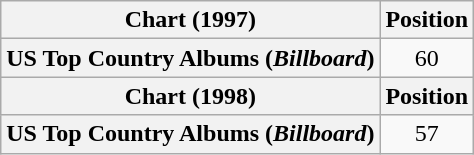<table class="wikitable plainrowheaders" style="text-align:center">
<tr>
<th scope="col">Chart (1997)</th>
<th scope="col">Position</th>
</tr>
<tr>
<th scope="row">US Top Country Albums (<em>Billboard</em>)</th>
<td>60</td>
</tr>
<tr>
<th scope="col">Chart (1998)</th>
<th scope="col">Position</th>
</tr>
<tr>
<th scope="row">US Top Country Albums (<em>Billboard</em>)</th>
<td>57</td>
</tr>
</table>
